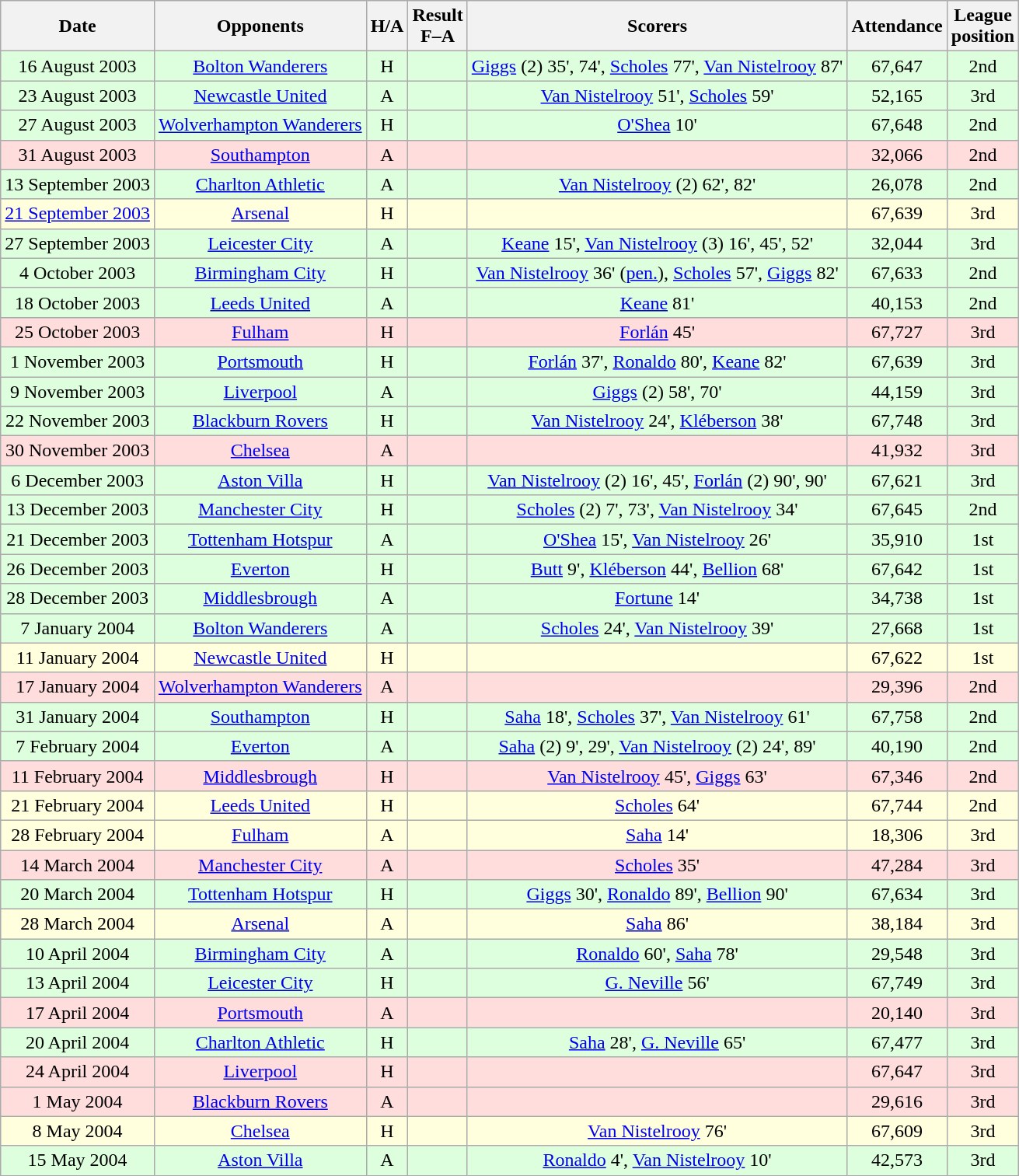<table class="wikitable" style="text-align:center">
<tr>
<th>Date</th>
<th>Opponents</th>
<th>H/A</th>
<th>Result<br>F–A</th>
<th>Scorers</th>
<th>Attendance</th>
<th>League<br>position</th>
</tr>
<tr bgcolor="#ddffdd">
<td>16 August 2003</td>
<td><a href='#'>Bolton Wanderers</a></td>
<td>H</td>
<td></td>
<td><a href='#'>Giggs</a> (2) 35', 74', <a href='#'>Scholes</a> 77', <a href='#'>Van Nistelrooy</a> 87'</td>
<td>67,647</td>
<td>2nd</td>
</tr>
<tr bgcolor="#ddffdd">
<td>23 August 2003</td>
<td><a href='#'>Newcastle United</a></td>
<td>A</td>
<td></td>
<td><a href='#'>Van Nistelrooy</a> 51', <a href='#'>Scholes</a> 59'</td>
<td>52,165</td>
<td>3rd</td>
</tr>
<tr bgcolor="#ddffdd">
<td>27 August 2003</td>
<td><a href='#'>Wolverhampton Wanderers</a></td>
<td>H</td>
<td></td>
<td><a href='#'>O'Shea</a> 10'</td>
<td>67,648</td>
<td>2nd</td>
</tr>
<tr bgcolor="#ffdddd">
<td>31 August 2003</td>
<td><a href='#'>Southampton</a></td>
<td>A</td>
<td></td>
<td></td>
<td>32,066</td>
<td>2nd</td>
</tr>
<tr bgcolor="#ddffdd">
<td>13 September 2003</td>
<td><a href='#'>Charlton Athletic</a></td>
<td>A</td>
<td></td>
<td><a href='#'>Van Nistelrooy</a> (2) 62', 82'</td>
<td>26,078</td>
<td>2nd</td>
</tr>
<tr bgcolor="#ffffdd">
<td><a href='#'>21 September 2003</a></td>
<td><a href='#'>Arsenal</a></td>
<td>H</td>
<td></td>
<td></td>
<td>67,639</td>
<td>3rd</td>
</tr>
<tr bgcolor="#ddffdd">
<td>27 September 2003</td>
<td><a href='#'>Leicester City</a></td>
<td>A</td>
<td></td>
<td><a href='#'>Keane</a> 15', <a href='#'>Van Nistelrooy</a> (3) 16', 45', 52'</td>
<td>32,044</td>
<td>3rd</td>
</tr>
<tr bgcolor="#ddffdd">
<td>4 October 2003</td>
<td><a href='#'>Birmingham City</a></td>
<td>H</td>
<td></td>
<td><a href='#'>Van Nistelrooy</a> 36' (<a href='#'>pen.</a>), <a href='#'>Scholes</a> 57', <a href='#'>Giggs</a> 82'</td>
<td>67,633</td>
<td>2nd</td>
</tr>
<tr bgcolor="#ddffdd">
<td>18 October 2003</td>
<td><a href='#'>Leeds United</a></td>
<td>A</td>
<td></td>
<td><a href='#'>Keane</a> 81'</td>
<td>40,153</td>
<td>2nd</td>
</tr>
<tr bgcolor="#ffdddd">
<td>25 October 2003</td>
<td><a href='#'>Fulham</a></td>
<td>H</td>
<td></td>
<td><a href='#'>Forlán</a> 45'</td>
<td>67,727</td>
<td>3rd</td>
</tr>
<tr bgcolor="#ddffdd">
<td>1 November 2003</td>
<td><a href='#'>Portsmouth</a></td>
<td>H</td>
<td></td>
<td><a href='#'>Forlán</a> 37', <a href='#'>Ronaldo</a> 80', <a href='#'>Keane</a> 82'</td>
<td>67,639</td>
<td>3rd</td>
</tr>
<tr bgcolor="#ddffdd">
<td>9 November 2003</td>
<td><a href='#'>Liverpool</a></td>
<td>A</td>
<td></td>
<td><a href='#'>Giggs</a> (2) 58', 70'</td>
<td>44,159</td>
<td>3rd</td>
</tr>
<tr bgcolor="#ddffdd">
<td>22 November 2003</td>
<td><a href='#'>Blackburn Rovers</a></td>
<td>H</td>
<td></td>
<td><a href='#'>Van Nistelrooy</a> 24', <a href='#'>Kléberson</a> 38'</td>
<td>67,748</td>
<td>3rd</td>
</tr>
<tr bgcolor="#ffdddd">
<td>30 November 2003</td>
<td><a href='#'>Chelsea</a></td>
<td>A</td>
<td></td>
<td></td>
<td>41,932</td>
<td>3rd</td>
</tr>
<tr bgcolor="#ddffdd">
<td>6 December 2003</td>
<td><a href='#'>Aston Villa</a></td>
<td>H</td>
<td></td>
<td><a href='#'>Van Nistelrooy</a> (2) 16', 45', <a href='#'>Forlán</a> (2) 90', 90'</td>
<td>67,621</td>
<td>3rd</td>
</tr>
<tr bgcolor="#ddffdd">
<td>13 December 2003</td>
<td><a href='#'>Manchester City</a></td>
<td>H</td>
<td></td>
<td><a href='#'>Scholes</a> (2) 7', 73', <a href='#'>Van Nistelrooy</a> 34'</td>
<td>67,645</td>
<td>2nd</td>
</tr>
<tr bgcolor="#ddffdd">
<td>21 December 2003</td>
<td><a href='#'>Tottenham Hotspur</a></td>
<td>A</td>
<td></td>
<td><a href='#'>O'Shea</a> 15', <a href='#'>Van Nistelrooy</a> 26'</td>
<td>35,910</td>
<td>1st</td>
</tr>
<tr bgcolor="#ddffdd">
<td>26 December 2003</td>
<td><a href='#'>Everton</a></td>
<td>H</td>
<td></td>
<td><a href='#'>Butt</a> 9', <a href='#'>Kléberson</a> 44', <a href='#'>Bellion</a> 68'</td>
<td>67,642</td>
<td>1st</td>
</tr>
<tr bgcolor="#ddffdd">
<td>28 December 2003</td>
<td><a href='#'>Middlesbrough</a></td>
<td>A</td>
<td></td>
<td><a href='#'>Fortune</a> 14'</td>
<td>34,738</td>
<td>1st</td>
</tr>
<tr bgcolor="#ddffdd">
<td>7 January 2004</td>
<td><a href='#'>Bolton Wanderers</a></td>
<td>A</td>
<td></td>
<td><a href='#'>Scholes</a> 24', <a href='#'>Van Nistelrooy</a> 39'</td>
<td>27,668</td>
<td>1st</td>
</tr>
<tr bgcolor="#ffffdd">
<td>11 January 2004</td>
<td><a href='#'>Newcastle United</a></td>
<td>H</td>
<td></td>
<td></td>
<td>67,622</td>
<td>1st</td>
</tr>
<tr bgcolor="#ffdddd">
<td>17 January 2004</td>
<td><a href='#'>Wolverhampton Wanderers</a></td>
<td>A</td>
<td></td>
<td></td>
<td>29,396</td>
<td>2nd</td>
</tr>
<tr bgcolor="#ddffdd">
<td>31 January 2004</td>
<td><a href='#'>Southampton</a></td>
<td>H</td>
<td></td>
<td><a href='#'>Saha</a> 18', <a href='#'>Scholes</a> 37', <a href='#'>Van Nistelrooy</a> 61'</td>
<td>67,758</td>
<td>2nd</td>
</tr>
<tr bgcolor="#ddffdd">
<td>7 February 2004</td>
<td><a href='#'>Everton</a></td>
<td>A</td>
<td></td>
<td><a href='#'>Saha</a> (2) 9', 29', <a href='#'>Van Nistelrooy</a> (2) 24', 89'</td>
<td>40,190</td>
<td>2nd</td>
</tr>
<tr bgcolor="#ffdddd">
<td>11 February 2004</td>
<td><a href='#'>Middlesbrough</a></td>
<td>H</td>
<td></td>
<td><a href='#'>Van Nistelrooy</a> 45', <a href='#'>Giggs</a> 63'</td>
<td>67,346</td>
<td>2nd</td>
</tr>
<tr bgcolor="#ffffdd">
<td>21 February 2004</td>
<td><a href='#'>Leeds United</a></td>
<td>H</td>
<td></td>
<td><a href='#'>Scholes</a> 64'</td>
<td>67,744</td>
<td>2nd</td>
</tr>
<tr bgcolor="#ffffdd">
<td>28 February 2004</td>
<td><a href='#'>Fulham</a></td>
<td>A</td>
<td></td>
<td><a href='#'>Saha</a> 14'</td>
<td>18,306</td>
<td>3rd</td>
</tr>
<tr bgcolor="#ffdddd">
<td>14 March 2004</td>
<td><a href='#'>Manchester City</a></td>
<td>A</td>
<td></td>
<td><a href='#'>Scholes</a> 35'</td>
<td>47,284</td>
<td>3rd</td>
</tr>
<tr bgcolor="#ddffdd">
<td>20 March 2004</td>
<td><a href='#'>Tottenham Hotspur</a></td>
<td>H</td>
<td></td>
<td><a href='#'>Giggs</a> 30', <a href='#'>Ronaldo</a> 89', <a href='#'>Bellion</a> 90'</td>
<td>67,634</td>
<td>3rd</td>
</tr>
<tr bgcolor="#ffffdd">
<td>28 March 2004</td>
<td><a href='#'>Arsenal</a></td>
<td>A</td>
<td></td>
<td><a href='#'>Saha</a> 86'</td>
<td>38,184</td>
<td>3rd</td>
</tr>
<tr bgcolor="#ddffdd">
<td>10 April 2004</td>
<td><a href='#'>Birmingham City</a></td>
<td>A</td>
<td></td>
<td><a href='#'>Ronaldo</a> 60', <a href='#'>Saha</a> 78'</td>
<td>29,548</td>
<td>3rd</td>
</tr>
<tr bgcolor="#ddffdd">
<td>13 April 2004</td>
<td><a href='#'>Leicester City</a></td>
<td>H</td>
<td></td>
<td><a href='#'>G. Neville</a> 56'</td>
<td>67,749</td>
<td>3rd</td>
</tr>
<tr bgcolor="#ffdddd">
<td>17 April 2004</td>
<td><a href='#'>Portsmouth</a></td>
<td>A</td>
<td></td>
<td></td>
<td>20,140</td>
<td>3rd</td>
</tr>
<tr bgcolor="#ddffdd">
<td>20 April 2004</td>
<td><a href='#'>Charlton Athletic</a></td>
<td>H</td>
<td></td>
<td><a href='#'>Saha</a> 28', <a href='#'>G. Neville</a> 65'</td>
<td>67,477</td>
<td>3rd</td>
</tr>
<tr bgcolor="#ffdddd">
<td>24 April 2004</td>
<td><a href='#'>Liverpool</a></td>
<td>H</td>
<td></td>
<td></td>
<td>67,647</td>
<td>3rd</td>
</tr>
<tr bgcolor="#ffdddd">
<td>1 May 2004</td>
<td><a href='#'>Blackburn Rovers</a></td>
<td>A</td>
<td></td>
<td></td>
<td>29,616</td>
<td>3rd</td>
</tr>
<tr bgcolor="#ffffdd">
<td>8 May 2004</td>
<td><a href='#'>Chelsea</a></td>
<td>H</td>
<td></td>
<td><a href='#'>Van Nistelrooy</a> 76'</td>
<td>67,609</td>
<td>3rd</td>
</tr>
<tr bgcolor="#ddffdd">
<td>15 May 2004</td>
<td><a href='#'>Aston Villa</a></td>
<td>A</td>
<td></td>
<td><a href='#'>Ronaldo</a> 4', <a href='#'>Van Nistelrooy</a> 10'</td>
<td>42,573</td>
<td>3rd</td>
</tr>
</table>
